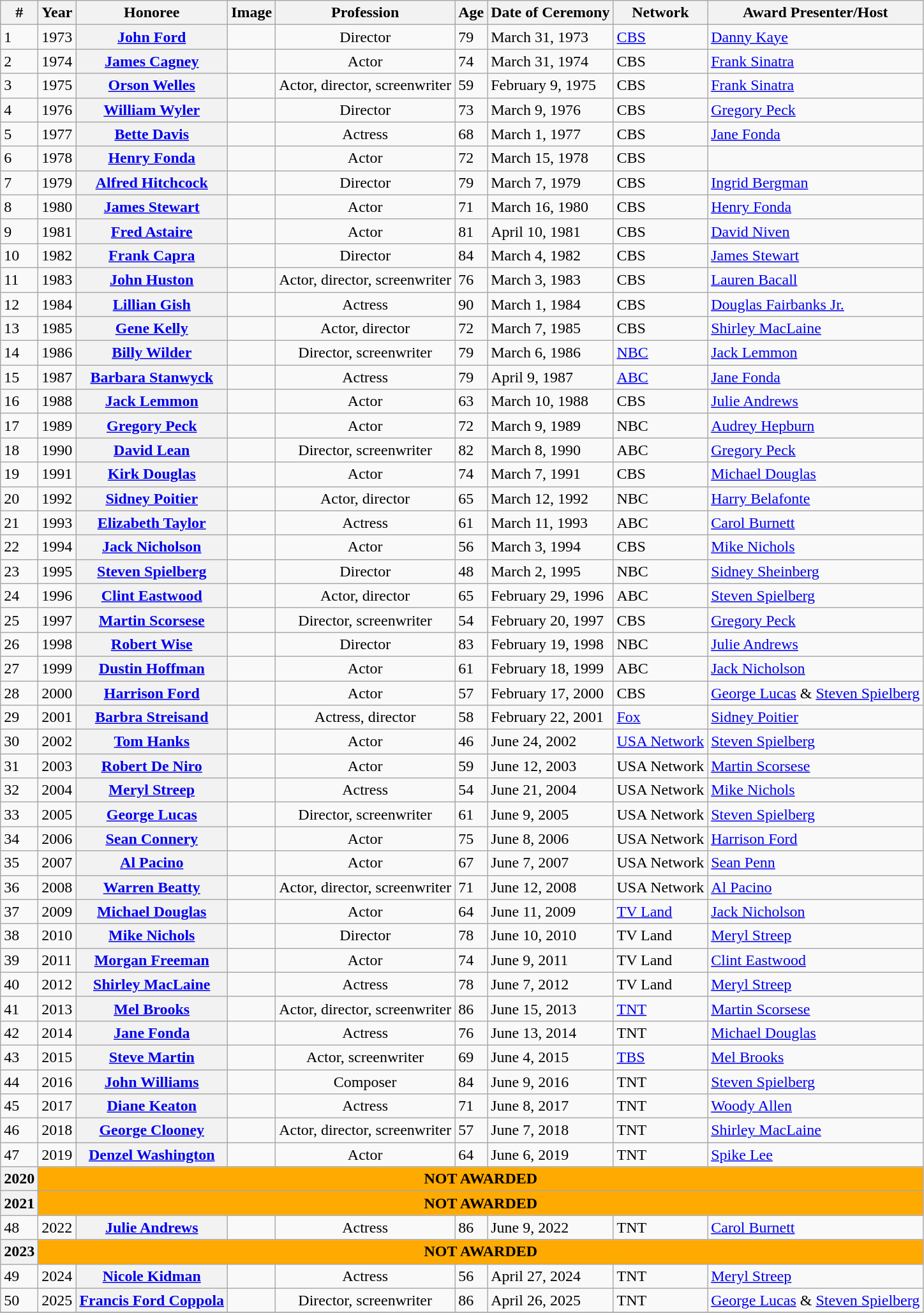<table class="wikitable sortable sticky-header-multi">
<tr>
<th scope="col">#</th>
<th scope="col">Year</th>
<th scope="col">Honoree</th>
<th scope="col">Image</th>
<th scope="col">Profession</th>
<th scope="col">Age</th>
<th scope="col">Date of Ceremony</th>
<th scope="col">Network</th>
<th scope="col">Award Presenter/Host</th>
</tr>
<tr>
<td>1</td>
<td>1973</td>
<th scope="row"><a href='#'>John Ford</a></th>
<td></td>
<td style="text-align:center">Director</td>
<td>79</td>
<td>March 31, 1973</td>
<td><a href='#'>CBS</a></td>
<td><a href='#'>Danny Kaye</a></td>
</tr>
<tr>
<td>2</td>
<td>1974</td>
<th scope="row"><a href='#'>James Cagney</a></th>
<td></td>
<td style="text-align:center">Actor</td>
<td>74</td>
<td>March 31, 1974</td>
<td>CBS</td>
<td><a href='#'>Frank Sinatra</a></td>
</tr>
<tr>
<td>3</td>
<td>1975</td>
<th scope="row"><a href='#'>Orson Welles</a></th>
<td></td>
<td style="text-align:center">Actor, director, screenwriter</td>
<td>59</td>
<td>February 9, 1975</td>
<td>CBS</td>
<td><a href='#'>Frank Sinatra</a></td>
</tr>
<tr>
<td>4</td>
<td>1976</td>
<th scope="row"><a href='#'>William Wyler</a></th>
<td></td>
<td style="text-align:center">Director</td>
<td>73</td>
<td>March 9, 1976</td>
<td>CBS</td>
<td><a href='#'>Gregory Peck</a></td>
</tr>
<tr>
<td>5</td>
<td>1977</td>
<th scope="row"><a href='#'>Bette Davis</a></th>
<td></td>
<td style="text-align:center">Actress</td>
<td>68</td>
<td>March 1, 1977</td>
<td>CBS</td>
<td><a href='#'>Jane Fonda</a></td>
</tr>
<tr>
<td>6</td>
<td>1978</td>
<th scope="row"><a href='#'>Henry Fonda</a></th>
<td></td>
<td style="text-align:center">Actor</td>
<td>72</td>
<td>March 15, 1978</td>
<td>CBS</td>
<td></td>
</tr>
<tr>
<td>7</td>
<td>1979</td>
<th scope="row"><a href='#'>Alfred Hitchcock</a></th>
<td></td>
<td style="text-align:center">Director</td>
<td>79</td>
<td>March 7, 1979</td>
<td>CBS</td>
<td><a href='#'>Ingrid Bergman</a></td>
</tr>
<tr>
<td>8</td>
<td>1980</td>
<th scope="row"><a href='#'>James Stewart</a></th>
<td></td>
<td style="text-align:center">Actor</td>
<td>71</td>
<td>March 16, 1980</td>
<td>CBS</td>
<td><a href='#'>Henry Fonda</a></td>
</tr>
<tr>
<td>9</td>
<td>1981</td>
<th scope="row"><a href='#'>Fred Astaire</a></th>
<td></td>
<td style="text-align:center">Actor</td>
<td>81</td>
<td>April 10, 1981</td>
<td>CBS</td>
<td><a href='#'>David Niven</a></td>
</tr>
<tr>
<td>10</td>
<td>1982</td>
<th scope="row"><a href='#'>Frank Capra</a></th>
<td></td>
<td style="text-align:center">Director</td>
<td>84</td>
<td>March 4, 1982</td>
<td>CBS</td>
<td><a href='#'>James Stewart</a></td>
</tr>
<tr>
<td>11</td>
<td>1983</td>
<th scope="row"><a href='#'>John Huston</a></th>
<td></td>
<td style="text-align:center">Actor, director, screenwriter</td>
<td>76</td>
<td>March 3, 1983</td>
<td>CBS</td>
<td><a href='#'>Lauren Bacall</a></td>
</tr>
<tr>
<td>12</td>
<td>1984</td>
<th scope="row"><a href='#'>Lillian Gish</a></th>
<td></td>
<td style="text-align:center">Actress</td>
<td>90</td>
<td>March 1, 1984</td>
<td>CBS</td>
<td><a href='#'>Douglas Fairbanks Jr.</a></td>
</tr>
<tr>
<td>13</td>
<td>1985</td>
<th scope="row"><a href='#'>Gene Kelly</a></th>
<td></td>
<td style="text-align:center">Actor, director</td>
<td>72</td>
<td>March 7, 1985</td>
<td>CBS</td>
<td><a href='#'>Shirley MacLaine</a></td>
</tr>
<tr>
<td>14</td>
<td>1986</td>
<th scope="row"><a href='#'>Billy Wilder</a></th>
<td></td>
<td style="text-align:center">Director, screenwriter</td>
<td>79</td>
<td>March 6, 1986</td>
<td><a href='#'>NBC</a></td>
<td><a href='#'>Jack Lemmon</a></td>
</tr>
<tr>
<td>15</td>
<td>1987</td>
<th scope="row"><a href='#'>Barbara Stanwyck</a></th>
<td></td>
<td style="text-align:center">Actress</td>
<td>79</td>
<td>April 9, 1987</td>
<td><a href='#'>ABC</a></td>
<td><a href='#'>Jane Fonda</a></td>
</tr>
<tr>
<td>16</td>
<td>1988</td>
<th scope="row"><a href='#'>Jack Lemmon</a></th>
<td></td>
<td style="text-align:center">Actor</td>
<td>63</td>
<td>March 10, 1988</td>
<td>CBS</td>
<td><a href='#'>Julie Andrews</a></td>
</tr>
<tr>
<td>17</td>
<td>1989</td>
<th scope="row"><a href='#'>Gregory Peck</a></th>
<td></td>
<td style="text-align:center">Actor</td>
<td>72</td>
<td>March 9, 1989</td>
<td>NBC</td>
<td><a href='#'>Audrey Hepburn</a></td>
</tr>
<tr>
<td>18</td>
<td>1990</td>
<th scope="row"><a href='#'>David Lean</a></th>
<td></td>
<td style="text-align:center">Director, screenwriter</td>
<td>82</td>
<td>March 8, 1990</td>
<td>ABC</td>
<td><a href='#'>Gregory Peck</a></td>
</tr>
<tr>
<td>19</td>
<td>1991</td>
<th scope="row"><a href='#'>Kirk Douglas</a></th>
<td></td>
<td style="text-align:center">Actor</td>
<td>74</td>
<td>March 7, 1991</td>
<td>CBS</td>
<td><a href='#'>Michael Douglas</a></td>
</tr>
<tr>
<td>20</td>
<td>1992</td>
<th scope="row"><a href='#'>Sidney Poitier</a></th>
<td></td>
<td style="text-align:center">Actor, director</td>
<td>65</td>
<td>March 12, 1992</td>
<td>NBC</td>
<td><a href='#'>Harry Belafonte</a></td>
</tr>
<tr>
<td>21</td>
<td>1993</td>
<th scope="row"><a href='#'>Elizabeth Taylor</a></th>
<td></td>
<td style="text-align:center">Actress</td>
<td>61</td>
<td>March 11, 1993</td>
<td>ABC</td>
<td><a href='#'>Carol Burnett</a></td>
</tr>
<tr>
<td>22</td>
<td>1994</td>
<th scope="row"><a href='#'>Jack Nicholson</a></th>
<td></td>
<td style="text-align:center">Actor</td>
<td>56</td>
<td>March 3, 1994</td>
<td>CBS</td>
<td><a href='#'>Mike Nichols</a></td>
</tr>
<tr>
<td>23</td>
<td>1995</td>
<th scope="row"><a href='#'>Steven Spielberg</a></th>
<td></td>
<td style="text-align:center">Director</td>
<td>48</td>
<td>March 2, 1995</td>
<td>NBC</td>
<td><a href='#'>Sidney Sheinberg</a></td>
</tr>
<tr>
<td>24</td>
<td>1996</td>
<th scope="row"><a href='#'>Clint Eastwood</a></th>
<td></td>
<td style="text-align:center">Actor, director</td>
<td>65</td>
<td>February 29, 1996</td>
<td>ABC</td>
<td><a href='#'>Steven Spielberg</a></td>
</tr>
<tr>
<td>25</td>
<td>1997</td>
<th scope="row"><a href='#'>Martin Scorsese</a></th>
<td></td>
<td style="text-align:center">Director, screenwriter</td>
<td>54</td>
<td>February 20, 1997</td>
<td>CBS</td>
<td><a href='#'>Gregory Peck</a></td>
</tr>
<tr>
<td>26</td>
<td>1998</td>
<th scope="row"><a href='#'>Robert Wise</a></th>
<td></td>
<td style="text-align:center">Director</td>
<td>83</td>
<td>February 19, 1998</td>
<td>NBC</td>
<td><a href='#'>Julie Andrews</a></td>
</tr>
<tr>
<td>27</td>
<td>1999</td>
<th scope="row"><a href='#'>Dustin Hoffman</a></th>
<td></td>
<td style="text-align:center">Actor</td>
<td>61</td>
<td>February 18, 1999</td>
<td>ABC</td>
<td><a href='#'>Jack Nicholson</a></td>
</tr>
<tr>
<td>28</td>
<td>2000</td>
<th scope="row"><a href='#'>Harrison Ford</a></th>
<td></td>
<td style="text-align:center">Actor</td>
<td>57</td>
<td>February 17, 2000</td>
<td>CBS</td>
<td><a href='#'>George Lucas</a> & <a href='#'>Steven Spielberg</a></td>
</tr>
<tr>
<td>29</td>
<td>2001</td>
<th scope="row"><a href='#'>Barbra Streisand</a></th>
<td></td>
<td style="text-align:center">Actress, director</td>
<td>58</td>
<td>February 22, 2001</td>
<td><a href='#'>Fox</a></td>
<td><a href='#'>Sidney Poitier</a></td>
</tr>
<tr>
<td>30</td>
<td>2002</td>
<th scope="row"><a href='#'>Tom Hanks</a></th>
<td></td>
<td style="text-align:center">Actor</td>
<td>46</td>
<td>June 24, 2002</td>
<td><a href='#'>USA Network</a></td>
<td><a href='#'>Steven Spielberg</a></td>
</tr>
<tr>
<td>31</td>
<td>2003</td>
<th scope="row"><a href='#'>Robert De Niro</a></th>
<td></td>
<td style="text-align:center">Actor</td>
<td>59</td>
<td>June 12, 2003</td>
<td>USA Network</td>
<td><a href='#'>Martin Scorsese</a></td>
</tr>
<tr>
<td>32</td>
<td>2004</td>
<th scope="row"><a href='#'>Meryl Streep</a></th>
<td></td>
<td style="text-align:center">Actress</td>
<td>54</td>
<td>June 21, 2004</td>
<td>USA Network</td>
<td><a href='#'>Mike Nichols</a></td>
</tr>
<tr>
<td>33</td>
<td>2005</td>
<th scope="row"><a href='#'>George Lucas</a></th>
<td></td>
<td style="text-align:center">Director, screenwriter</td>
<td>61</td>
<td>June 9, 2005</td>
<td>USA Network</td>
<td><a href='#'>Steven Spielberg</a></td>
</tr>
<tr>
<td>34</td>
<td>2006</td>
<th scope="row"><a href='#'>Sean Connery</a></th>
<td></td>
<td style="text-align:center">Actor</td>
<td>75</td>
<td>June 8, 2006</td>
<td>USA Network</td>
<td><a href='#'>Harrison Ford</a></td>
</tr>
<tr>
<td>35</td>
<td>2007</td>
<th scope="row"><a href='#'>Al Pacino</a></th>
<td></td>
<td style="text-align:center">Actor</td>
<td>67</td>
<td>June 7, 2007</td>
<td>USA Network</td>
<td><a href='#'>Sean Penn</a></td>
</tr>
<tr>
<td>36</td>
<td>2008</td>
<th scope="row"><a href='#'>Warren Beatty</a></th>
<td></td>
<td style="text-align:center">Actor, director, screenwriter</td>
<td>71</td>
<td>June 12, 2008</td>
<td>USA Network</td>
<td><a href='#'>Al Pacino</a></td>
</tr>
<tr>
<td>37</td>
<td>2009</td>
<th scope="row"><a href='#'>Michael Douglas</a></th>
<td></td>
<td style="text-align:center">Actor</td>
<td>64</td>
<td>June 11, 2009</td>
<td><a href='#'>TV Land</a></td>
<td><a href='#'>Jack Nicholson</a></td>
</tr>
<tr>
<td>38</td>
<td>2010</td>
<th scope="row"><a href='#'>Mike Nichols</a></th>
<td></td>
<td style="text-align:center">Director</td>
<td>78</td>
<td>June 10, 2010</td>
<td>TV Land</td>
<td><a href='#'>Meryl Streep</a></td>
</tr>
<tr>
<td>39</td>
<td>2011</td>
<th scope="row"><a href='#'>Morgan Freeman</a></th>
<td></td>
<td style="text-align:center">Actor</td>
<td>74</td>
<td>June 9, 2011</td>
<td>TV Land</td>
<td><a href='#'>Clint Eastwood</a></td>
</tr>
<tr>
<td>40</td>
<td>2012</td>
<th scope="row"><a href='#'>Shirley MacLaine</a></th>
<td></td>
<td style="text-align:center">Actress</td>
<td>78</td>
<td>June 7, 2012</td>
<td>TV Land</td>
<td><a href='#'>Meryl Streep</a></td>
</tr>
<tr>
<td>41</td>
<td>2013</td>
<th scope="row"><a href='#'>Mel Brooks</a></th>
<td></td>
<td style="text-align:center">Actor, director, screenwriter</td>
<td>86</td>
<td>June 15, 2013</td>
<td><a href='#'>TNT</a></td>
<td><a href='#'>Martin Scorsese</a></td>
</tr>
<tr>
<td>42</td>
<td>2014</td>
<th scope="row"><a href='#'>Jane Fonda</a></th>
<td></td>
<td style="text-align:center">Actress</td>
<td>76</td>
<td>June 13, 2014</td>
<td>TNT</td>
<td><a href='#'>Michael Douglas</a></td>
</tr>
<tr>
<td>43</td>
<td>2015</td>
<th scope="row"><a href='#'>Steve Martin</a></th>
<td></td>
<td style="text-align:center">Actor, screenwriter</td>
<td>69</td>
<td>June 4, 2015</td>
<td><a href='#'>TBS</a></td>
<td><a href='#'>Mel Brooks</a></td>
</tr>
<tr>
<td>44</td>
<td>2016</td>
<th scope="row"><a href='#'>John Williams</a></th>
<td></td>
<td style="text-align:center">Composer</td>
<td>84</td>
<td>June 9, 2016</td>
<td>TNT</td>
<td><a href='#'>Steven Spielberg</a></td>
</tr>
<tr>
<td>45</td>
<td>2017</td>
<th scope="row"><a href='#'>Diane Keaton</a></th>
<td></td>
<td style="text-align:center">Actress</td>
<td>71</td>
<td>June 8, 2017</td>
<td>TNT</td>
<td><a href='#'>Woody Allen</a></td>
</tr>
<tr>
<td>46</td>
<td>2018</td>
<th scope="row"><a href='#'>George Clooney</a></th>
<td></td>
<td style="text-align:center">Actor, director, screenwriter</td>
<td>57</td>
<td>June 7, 2018</td>
<td>TNT</td>
<td><a href='#'>Shirley MacLaine</a></td>
</tr>
<tr>
<td>47</td>
<td>2019</td>
<th scope="row"><a href='#'>Denzel Washington</a></th>
<td></td>
<td style="text-align:center">Actor</td>
<td>64</td>
<td>June 6, 2019</td>
<td>TNT</td>
<td><a href='#'>Spike Lee</a></td>
</tr>
<tr>
<th scope="row" rowspan=1 style="text-align:center">2020</th>
<td colspan=8 style="background:#FFAA00; text-align:center"><strong>NOT AWARDED</strong></td>
</tr>
<tr>
<th scope="row" rowspan=1 style="text-align:center">2021</th>
<td colspan=8 style="background:#FFAA00; text-align:center"><strong>NOT AWARDED</strong></td>
</tr>
<tr>
<td>48</td>
<td>2022</td>
<th scope="row"><a href='#'>Julie Andrews</a></th>
<td></td>
<td style="text-align:center">Actress</td>
<td>86</td>
<td>June 9, 2022</td>
<td>TNT</td>
<td><a href='#'>Carol Burnett</a></td>
</tr>
<tr>
<th scope="row" rowspan=1 style="text-align:center">2023</th>
<td colspan=8 style="background:#FFAA00; text-align:center"><strong>NOT AWARDED</strong></td>
</tr>
<tr>
<td>49</td>
<td>2024</td>
<th scope="row"><a href='#'>Nicole Kidman</a></th>
<td></td>
<td style="text-align:center">Actress</td>
<td>56</td>
<td>April 27, 2024</td>
<td>TNT</td>
<td><a href='#'>Meryl Streep</a></td>
</tr>
<tr>
<td>50</td>
<td>2025</td>
<th scope="row"><a href='#'>Francis Ford Coppola</a></th>
<td></td>
<td style="text-align:center">Director, screenwriter</td>
<td>86</td>
<td>April 26, 2025</td>
<td>TNT</td>
<td><a href='#'>George Lucas</a> & <a href='#'>Steven Spielberg</a></td>
</tr>
<tr>
</tr>
</table>
